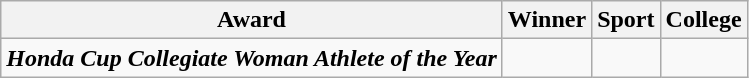<table class="wikitable">
<tr>
<th>Award</th>
<th>Winner</th>
<th>Sport</th>
<th>College</th>
</tr>
<tr>
<td><strong><em>Honda Cup<strong> Collegiate Woman Athlete of the Year<em></td>
<td></td>
<td></td>
<td></td>
</tr>
</table>
